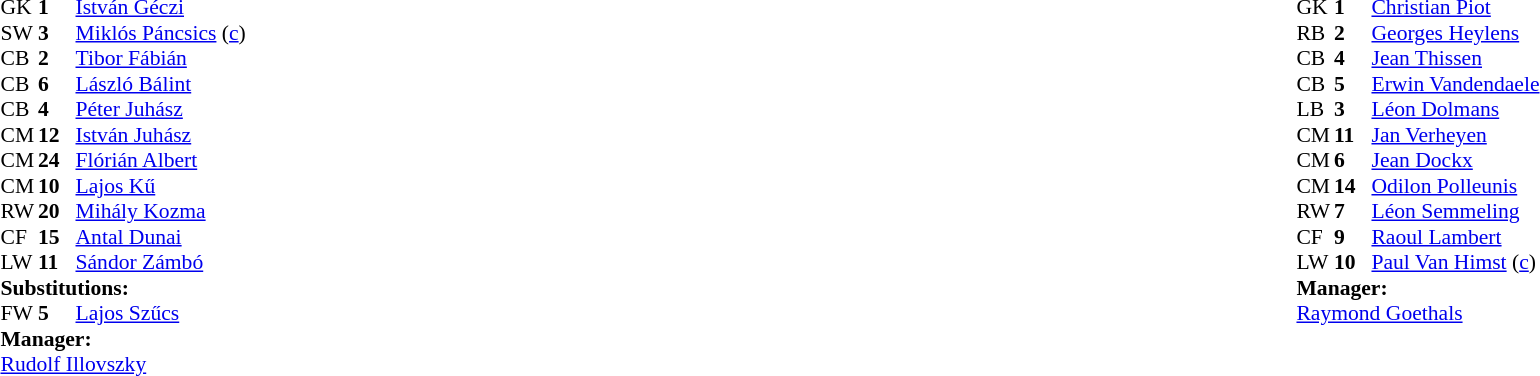<table style="width:100%;">
<tr>
<td style="vertical-align:top; width:40%;"><br><table style="font-size:90%" cellspacing="0" cellpadding="0">
<tr>
<th width="25"></th>
<th width="25"></th>
</tr>
<tr>
<td>GK</td>
<td><strong>1</strong></td>
<td><a href='#'>István Géczi</a></td>
</tr>
<tr>
<td>SW</td>
<td><strong>3</strong></td>
<td><a href='#'>Miklós Páncsics</a> (<a href='#'>c</a>)</td>
</tr>
<tr>
<td>CB</td>
<td><strong>2</strong></td>
<td><a href='#'>Tibor Fábián</a></td>
</tr>
<tr>
<td>CB</td>
<td><strong>6</strong></td>
<td><a href='#'>László Bálint</a></td>
</tr>
<tr>
<td>CB</td>
<td><strong>4</strong></td>
<td><a href='#'>Péter Juhász</a></td>
<td></td>
</tr>
<tr>
<td>CM</td>
<td><strong>12</strong></td>
<td><a href='#'>István Juhász</a></td>
</tr>
<tr>
<td>CM</td>
<td><strong>24</strong></td>
<td><a href='#'>Flórián Albert</a></td>
</tr>
<tr>
<td>CM</td>
<td><strong>10</strong></td>
<td><a href='#'>Lajos Kű</a></td>
</tr>
<tr>
<td>RW</td>
<td><strong>20</strong></td>
<td><a href='#'>Mihály Kozma</a></td>
</tr>
<tr>
<td>CF</td>
<td><strong>15</strong></td>
<td><a href='#'>Antal Dunai</a></td>
</tr>
<tr>
<td>LW</td>
<td><strong>11</strong></td>
<td><a href='#'>Sándor Zámbó</a></td>
<td></td>
<td></td>
</tr>
<tr>
<td colspan=3><strong>Substitutions:</strong></td>
</tr>
<tr>
<td>FW</td>
<td><strong>5</strong></td>
<td><a href='#'>Lajos Szűcs</a></td>
<td></td>
<td></td>
</tr>
<tr>
<td colspan=3><strong>Manager:</strong></td>
</tr>
<tr>
<td colspan=3><a href='#'>Rudolf Illovszky</a></td>
</tr>
</table>
</td>
<td valign="top"></td>
<td style="vertical-align:top; width:50%;"><br><table style="font-size:90%; margin:auto;" cellspacing="0" cellpadding="0">
<tr>
<th width=25></th>
<th width=25></th>
</tr>
<tr>
<td>GK</td>
<td><strong>1</strong></td>
<td><a href='#'>Christian Piot</a></td>
</tr>
<tr>
<td>RB</td>
<td><strong>2</strong></td>
<td><a href='#'>Georges Heylens</a></td>
</tr>
<tr>
<td>CB</td>
<td><strong>4</strong></td>
<td><a href='#'>Jean Thissen</a></td>
</tr>
<tr>
<td>CB</td>
<td><strong>5</strong></td>
<td><a href='#'>Erwin Vandendaele</a></td>
</tr>
<tr>
<td>LB</td>
<td><strong>3</strong></td>
<td><a href='#'>Léon Dolmans</a></td>
<td></td>
</tr>
<tr>
<td>CM</td>
<td><strong>11</strong></td>
<td><a href='#'>Jan Verheyen</a></td>
</tr>
<tr>
<td>CM</td>
<td><strong>6</strong></td>
<td><a href='#'>Jean Dockx</a></td>
</tr>
<tr>
<td>CM</td>
<td><strong>14</strong></td>
<td><a href='#'>Odilon Polleunis</a></td>
</tr>
<tr>
<td>RW</td>
<td><strong>7</strong></td>
<td><a href='#'>Léon Semmeling</a></td>
</tr>
<tr>
<td>CF</td>
<td><strong>9</strong></td>
<td><a href='#'>Raoul Lambert</a></td>
</tr>
<tr>
<td>LW</td>
<td><strong>10</strong></td>
<td><a href='#'>Paul Van Himst</a> (<a href='#'>c</a>)</td>
</tr>
<tr>
<td colspan=3><strong>Manager:</strong></td>
</tr>
<tr>
<td colspan=3><a href='#'>Raymond Goethals</a></td>
</tr>
</table>
</td>
</tr>
</table>
